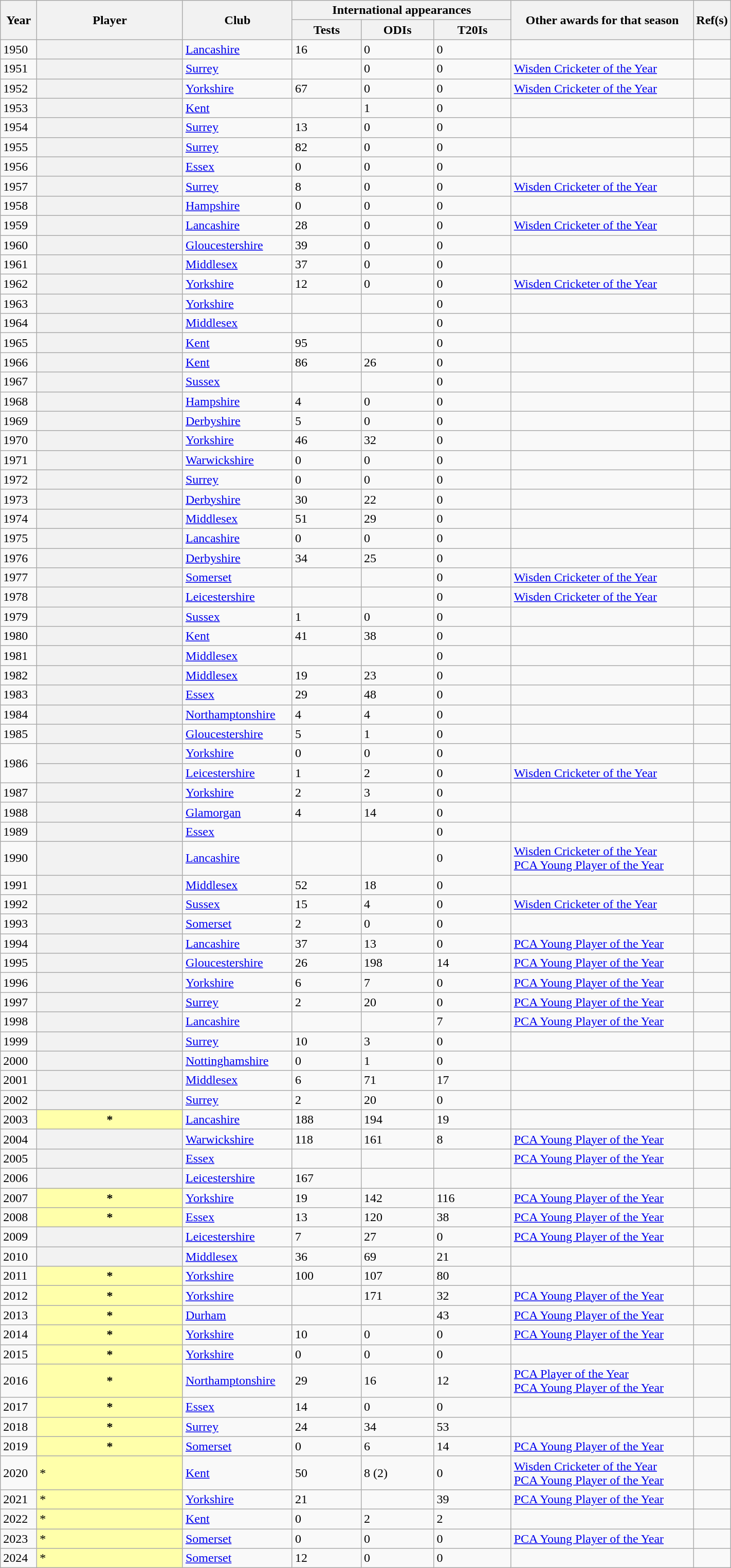<table class="sortable wikitable plainrowheaders" style="text-align: left;" width="75%">
<tr>
<th width="5%" scope="col" rowspan="2">Year</th>
<th width="20%" scope="col" rowspan="2">Player</th>
<th width="15%" scope="col" rowspan="2">Club</th>
<th width="30%" scope="col" colspan="3" class="unsortable">International appearances</th>
<th width="25%" scope="col" rowspan="2">Other awards for that season</th>
<th width="5%" scope="col" class="unsortable" rowspan="2">Ref(s)</th>
</tr>
<tr>
<th data-sort-type="number">Tests</th>
<th data-sort-type="number">ODIs</th>
<th data-sort-type="number">T20Is</th>
</tr>
<tr>
<td>1950</td>
<th scope="row"></th>
<td><a href='#'>Lancashire</a></td>
<td>16</td>
<td>0</td>
<td>0</td>
<td></td>
<td></td>
</tr>
<tr>
<td>1951</td>
<th scope="row"></th>
<td><a href='#'>Surrey</a></td>
<td></td>
<td>0</td>
<td>0</td>
<td><a href='#'>Wisden Cricketer of the Year</a></td>
<td></td>
</tr>
<tr>
<td>1952</td>
<th scope="row"></th>
<td><a href='#'>Yorkshire</a></td>
<td>67</td>
<td>0</td>
<td>0</td>
<td><a href='#'>Wisden Cricketer of the Year</a></td>
<td></td>
</tr>
<tr>
<td>1953</td>
<th scope="row"></th>
<td><a href='#'>Kent</a></td>
<td></td>
<td>1</td>
<td>0</td>
<td></td>
<td></td>
</tr>
<tr>
<td>1954</td>
<th scope="row"></th>
<td><a href='#'>Surrey</a></td>
<td>13</td>
<td>0</td>
<td>0</td>
<td></td>
<td></td>
</tr>
<tr>
<td>1955</td>
<th scope="row"></th>
<td><a href='#'>Surrey</a></td>
<td>82</td>
<td>0</td>
<td>0</td>
<td></td>
<td></td>
</tr>
<tr>
<td>1956</td>
<th scope="row"></th>
<td><a href='#'>Essex</a></td>
<td>0</td>
<td>0</td>
<td>0</td>
<td></td>
<td></td>
</tr>
<tr>
<td>1957</td>
<th scope="row"></th>
<td><a href='#'>Surrey</a></td>
<td>8</td>
<td>0</td>
<td>0</td>
<td><a href='#'>Wisden Cricketer of the Year</a></td>
<td></td>
</tr>
<tr>
<td>1958</td>
<th scope="row"></th>
<td><a href='#'>Hampshire</a></td>
<td>0</td>
<td>0</td>
<td>0</td>
<td></td>
<td></td>
</tr>
<tr>
<td>1959</td>
<th scope="row"></th>
<td><a href='#'>Lancashire</a></td>
<td>28</td>
<td>0</td>
<td>0</td>
<td><a href='#'>Wisden Cricketer of the Year</a></td>
<td></td>
</tr>
<tr>
<td>1960</td>
<th scope="row"></th>
<td><a href='#'>Gloucestershire</a></td>
<td>39</td>
<td>0</td>
<td>0</td>
<td></td>
<td></td>
</tr>
<tr>
<td>1961</td>
<th scope="row"></th>
<td><a href='#'>Middlesex</a></td>
<td>37</td>
<td>0</td>
<td>0</td>
<td></td>
<td></td>
</tr>
<tr>
<td>1962</td>
<th scope="row"></th>
<td><a href='#'>Yorkshire</a></td>
<td>12</td>
<td>0</td>
<td>0</td>
<td><a href='#'>Wisden Cricketer of the Year</a></td>
<td></td>
</tr>
<tr>
<td>1963</td>
<th scope="row"></th>
<td><a href='#'>Yorkshire</a></td>
<td></td>
<td></td>
<td>0</td>
<td></td>
<td></td>
</tr>
<tr>
<td>1964</td>
<th scope="row"></th>
<td><a href='#'>Middlesex</a></td>
<td></td>
<td></td>
<td>0</td>
<td></td>
<td></td>
</tr>
<tr>
<td>1965</td>
<th scope="row"></th>
<td><a href='#'>Kent</a></td>
<td>95</td>
<td></td>
<td>0</td>
<td></td>
<td></td>
</tr>
<tr>
<td>1966</td>
<th scope="row"></th>
<td><a href='#'>Kent</a></td>
<td>86</td>
<td>26</td>
<td>0</td>
<td></td>
<td></td>
</tr>
<tr>
<td>1967</td>
<th scope="row"></th>
<td><a href='#'>Sussex</a></td>
<td></td>
<td></td>
<td>0</td>
<td></td>
<td></td>
</tr>
<tr>
<td>1968</td>
<th scope="row"></th>
<td><a href='#'>Hampshire</a></td>
<td>4</td>
<td>0</td>
<td>0</td>
<td></td>
<td></td>
</tr>
<tr>
<td>1969</td>
<th scope="row"></th>
<td><a href='#'>Derbyshire</a></td>
<td>5</td>
<td>0</td>
<td>0</td>
<td></td>
<td></td>
</tr>
<tr>
<td>1970</td>
<th scope="row"></th>
<td><a href='#'>Yorkshire</a></td>
<td>46</td>
<td>32</td>
<td>0</td>
<td></td>
<td></td>
</tr>
<tr>
<td>1971</td>
<th scope="row"></th>
<td><a href='#'>Warwickshire</a></td>
<td>0</td>
<td>0</td>
<td>0</td>
<td></td>
<td></td>
</tr>
<tr>
<td>1972</td>
<th scope="row"></th>
<td><a href='#'>Surrey</a></td>
<td>0</td>
<td>0</td>
<td>0</td>
<td></td>
<td></td>
</tr>
<tr>
<td>1973</td>
<th scope="row"></th>
<td><a href='#'>Derbyshire</a></td>
<td>30</td>
<td>22</td>
<td>0</td>
<td></td>
<td></td>
</tr>
<tr>
<td>1974</td>
<th scope="row"></th>
<td><a href='#'>Middlesex</a></td>
<td>51</td>
<td>29</td>
<td>0</td>
<td></td>
<td></td>
</tr>
<tr>
<td>1975</td>
<th scope="row"></th>
<td><a href='#'>Lancashire</a></td>
<td>0</td>
<td>0</td>
<td>0</td>
<td></td>
<td></td>
</tr>
<tr>
<td>1976</td>
<th scope="row"></th>
<td><a href='#'>Derbyshire</a></td>
<td>34</td>
<td>25</td>
<td>0</td>
<td></td>
<td></td>
</tr>
<tr>
<td>1977</td>
<th scope="row"></th>
<td><a href='#'>Somerset</a></td>
<td></td>
<td></td>
<td>0</td>
<td><a href='#'>Wisden Cricketer of the Year</a></td>
<td></td>
</tr>
<tr>
<td>1978</td>
<th scope="row"></th>
<td><a href='#'>Leicestershire</a></td>
<td></td>
<td></td>
<td>0</td>
<td><a href='#'>Wisden Cricketer of the Year</a></td>
<td></td>
</tr>
<tr>
<td>1979</td>
<th scope="row"></th>
<td><a href='#'>Sussex</a></td>
<td>1</td>
<td>0</td>
<td>0</td>
<td></td>
<td></td>
</tr>
<tr>
<td>1980</td>
<th scope="row"></th>
<td><a href='#'>Kent</a></td>
<td>41</td>
<td>38</td>
<td>0</td>
<td></td>
<td></td>
</tr>
<tr>
<td>1981</td>
<th scope="row"></th>
<td><a href='#'>Middlesex</a></td>
<td></td>
<td></td>
<td>0</td>
<td></td>
<td></td>
</tr>
<tr>
<td>1982</td>
<th scope="row"></th>
<td><a href='#'>Middlesex</a></td>
<td>19</td>
<td>23</td>
<td>0</td>
<td></td>
<td></td>
</tr>
<tr>
<td>1983</td>
<th scope="row"></th>
<td><a href='#'>Essex</a></td>
<td>29</td>
<td>48</td>
<td>0</td>
<td></td>
<td></td>
</tr>
<tr>
<td>1984</td>
<th scope="row"></th>
<td><a href='#'>Northamptonshire</a></td>
<td>4</td>
<td>4</td>
<td>0</td>
<td></td>
<td></td>
</tr>
<tr>
<td>1985</td>
<th scope="row"></th>
<td><a href='#'>Gloucestershire</a></td>
<td>5</td>
<td>1</td>
<td>0</td>
<td></td>
<td></td>
</tr>
<tr>
<td rowspan=2>1986</td>
<th scope="row"></th>
<td><a href='#'>Yorkshire</a></td>
<td>0</td>
<td>0</td>
<td>0</td>
<td></td>
<td></td>
</tr>
<tr>
<th scope="row"></th>
<td><a href='#'>Leicestershire</a></td>
<td>1</td>
<td>2</td>
<td>0</td>
<td><a href='#'>Wisden Cricketer of the Year</a></td>
<td></td>
</tr>
<tr>
<td>1987</td>
<th scope="row"></th>
<td><a href='#'>Yorkshire</a></td>
<td>2</td>
<td>3</td>
<td>0</td>
<td></td>
<td></td>
</tr>
<tr>
<td>1988</td>
<th scope="row"></th>
<td><a href='#'>Glamorgan</a></td>
<td>4</td>
<td>14</td>
<td>0</td>
<td></td>
<td></td>
</tr>
<tr>
<td>1989</td>
<th scope="row"></th>
<td><a href='#'>Essex</a></td>
<td></td>
<td></td>
<td>0</td>
<td></td>
<td></td>
</tr>
<tr>
<td>1990</td>
<th scope="row"></th>
<td><a href='#'>Lancashire</a></td>
<td></td>
<td></td>
<td>0</td>
<td><a href='#'>Wisden Cricketer of the Year</a><br><a href='#'>PCA Young Player of the Year</a></td>
<td></td>
</tr>
<tr>
<td>1991</td>
<th scope="row"></th>
<td><a href='#'>Middlesex</a></td>
<td>52</td>
<td>18</td>
<td>0</td>
<td></td>
<td></td>
</tr>
<tr>
<td>1992</td>
<th scope="row"></th>
<td><a href='#'>Sussex</a></td>
<td>15</td>
<td>4</td>
<td>0</td>
<td><a href='#'>Wisden Cricketer of the Year</a></td>
<td></td>
</tr>
<tr>
<td>1993</td>
<th scope="row"></th>
<td><a href='#'>Somerset</a></td>
<td>2</td>
<td>0</td>
<td>0</td>
<td></td>
<td></td>
</tr>
<tr>
<td>1994</td>
<th scope="row"></th>
<td><a href='#'>Lancashire</a></td>
<td>37</td>
<td>13</td>
<td>0</td>
<td><a href='#'>PCA Young Player of the Year</a></td>
<td></td>
</tr>
<tr>
<td>1995</td>
<th scope="row"></th>
<td><a href='#'>Gloucestershire</a></td>
<td>26</td>
<td>198</td>
<td>14</td>
<td><a href='#'>PCA Young Player of the Year</a></td>
<td></td>
</tr>
<tr>
<td>1996</td>
<th scope="row"></th>
<td><a href='#'>Yorkshire</a></td>
<td>6</td>
<td>7</td>
<td>0</td>
<td><a href='#'>PCA Young Player of the Year</a></td>
<td></td>
</tr>
<tr>
<td>1997</td>
<th scope="row"></th>
<td><a href='#'>Surrey</a></td>
<td>2</td>
<td>20</td>
<td>0</td>
<td><a href='#'>PCA Young Player of the Year</a></td>
<td></td>
</tr>
<tr>
<td>1998</td>
<th scope="row"></th>
<td><a href='#'>Lancashire</a></td>
<td></td>
<td></td>
<td>7</td>
<td><a href='#'>PCA Young Player of the Year</a></td>
<td></td>
</tr>
<tr>
<td>1999</td>
<th scope="row"></th>
<td><a href='#'>Surrey</a></td>
<td>10</td>
<td>3</td>
<td>0</td>
<td></td>
<td></td>
</tr>
<tr>
<td>2000</td>
<th scope="row"></th>
<td><a href='#'>Nottinghamshire</a></td>
<td>0</td>
<td>1</td>
<td>0</td>
<td></td>
<td></td>
</tr>
<tr>
<td>2001</td>
<th scope="row"></th>
<td><a href='#'>Middlesex</a></td>
<td>6</td>
<td>71</td>
<td>17</td>
<td></td>
<td></td>
</tr>
<tr>
<td>2002</td>
<th scope="row"></th>
<td><a href='#'>Surrey</a></td>
<td>2</td>
<td>20</td>
<td>0</td>
<td></td>
<td></td>
</tr>
<tr>
<td>2003</td>
<th scope="row" style="background: #ffffaa">*</th>
<td><a href='#'>Lancashire</a></td>
<td>188</td>
<td>194</td>
<td>19</td>
<td></td>
<td></td>
</tr>
<tr>
<td>2004</td>
<th scope="row"></th>
<td><a href='#'>Warwickshire</a></td>
<td>118</td>
<td>161</td>
<td>8</td>
<td><a href='#'>PCA Young Player of the Year</a></td>
<td></td>
</tr>
<tr>
<td>2005</td>
<th scope="row"></th>
<td><a href='#'>Essex</a></td>
<td></td>
<td></td>
<td></td>
<td><a href='#'>PCA Young Player of the Year</a></td>
<td></td>
</tr>
<tr>
<td>2006</td>
<th scope="row"></th>
<td><a href='#'>Leicestershire</a></td>
<td>167</td>
<td></td>
<td></td>
<td></td>
<td></td>
</tr>
<tr>
<td>2007</td>
<th scope="row" style="background: #ffffaa">*</th>
<td><a href='#'>Yorkshire</a></td>
<td>19</td>
<td>142</td>
<td>116</td>
<td><a href='#'>PCA Young Player of the Year</a></td>
<td></td>
</tr>
<tr>
<td>2008</td>
<th scope="row" style="background: #ffffaa">*</th>
<td><a href='#'>Essex</a></td>
<td>13</td>
<td>120</td>
<td>38</td>
<td><a href='#'>PCA Young Player of the Year</a></td>
<td></td>
</tr>
<tr>
<td>2009</td>
<th scope="row"></th>
<td><a href='#'>Leicestershire</a></td>
<td>7</td>
<td>27</td>
<td>0</td>
<td><a href='#'>PCA Young Player of the Year</a></td>
<td></td>
</tr>
<tr>
<td>2010</td>
<th scope="row"></th>
<td><a href='#'>Middlesex</a></td>
<td>36</td>
<td>69</td>
<td>21</td>
<td></td>
<td></td>
</tr>
<tr>
<td>2011</td>
<th scope="row" style="background: #ffffaa">*</th>
<td><a href='#'>Yorkshire</a></td>
<td>100</td>
<td>107</td>
<td>80</td>
<td></td>
<td></td>
</tr>
<tr>
<td>2012</td>
<th scope="row" style="background: #ffffaa">*</th>
<td><a href='#'>Yorkshire</a></td>
<td></td>
<td>171</td>
<td>32</td>
<td><a href='#'>PCA Young Player of the Year</a></td>
<td></td>
</tr>
<tr>
<td>2013</td>
<th scope="row" style="background: #ffffaa">*</th>
<td><a href='#'>Durham</a></td>
<td></td>
<td></td>
<td>43</td>
<td><a href='#'>PCA Young Player of the Year</a></td>
<td></td>
</tr>
<tr>
<td>2014</td>
<th scope="row" style="background: #ffffaa">*</th>
<td><a href='#'>Yorkshire</a></td>
<td>10</td>
<td>0</td>
<td>0</td>
<td><a href='#'>PCA Young Player of the Year</a></td>
<td></td>
</tr>
<tr>
<td>2015</td>
<th scope="row" style="background: #ffffaa">*</th>
<td><a href='#'>Yorkshire</a></td>
<td>0</td>
<td>0</td>
<td>0</td>
<td></td>
<td></td>
</tr>
<tr>
<td>2016</td>
<th scope="row" style="background: #ffffaa">*</th>
<td><a href='#'>Northamptonshire</a></td>
<td>29</td>
<td>16</td>
<td>12</td>
<td><a href='#'>PCA Player of the Year</a><br><a href='#'>PCA Young Player of the Year</a></td>
<td></td>
</tr>
<tr>
<td>2017</td>
<th scope="row" style="background: #ffffaa">*</th>
<td><a href='#'>Essex</a></td>
<td>14</td>
<td>0</td>
<td>0</td>
<td></td>
<td></td>
</tr>
<tr>
<td>2018</td>
<th scope="row" style="background: #ffffaa">*</th>
<td><a href='#'>Surrey</a></td>
<td>24</td>
<td>34</td>
<td>53</td>
<td></td>
<td></td>
</tr>
<tr>
<td>2019</td>
<th scope="row" style="background: #ffffaa">*</th>
<td><a href='#'>Somerset</a></td>
<td>0</td>
<td>6</td>
<td>14</td>
<td><a href='#'>PCA Young Player of the Year</a></td>
<td></td>
</tr>
<tr>
<td>2020</td>
<td scope="row" style="background: #ffffaa">*</td>
<td><a href='#'>Kent</a></td>
<td>50</td>
<td>8 (2)</td>
<td>0</td>
<td><a href='#'>Wisden Cricketer of the Year</a><br><a href='#'>PCA Young Player of the Year</a></td>
<td></td>
</tr>
<tr>
<td>2021</td>
<td scope="row" style="background: #ffffaa">*</td>
<td><a href='#'>Yorkshire</a></td>
<td>21</td>
<td></td>
<td>39</td>
<td><a href='#'>PCA Young Player of the Year</a></td>
<td></td>
</tr>
<tr>
<td>2022</td>
<td scope="row" style="background: #ffffaa">*</td>
<td><a href='#'>Kent</a></td>
<td>0</td>
<td>2</td>
<td>2</td>
<td></td>
<td></td>
</tr>
<tr>
<td>2023</td>
<td scope="row" style="background: #ffffaa">*</td>
<td><a href='#'>Somerset</a></td>
<td>0</td>
<td>0</td>
<td>0</td>
<td><a href='#'>PCA Young Player of the Year</a></td>
<td></td>
</tr>
<tr>
<td>2024</td>
<td scope="row" style="background: #ffffaa">*</td>
<td><a href='#'>Somerset</a></td>
<td>12</td>
<td>0</td>
<td>0</td>
<td></td>
<td></td>
</tr>
</table>
